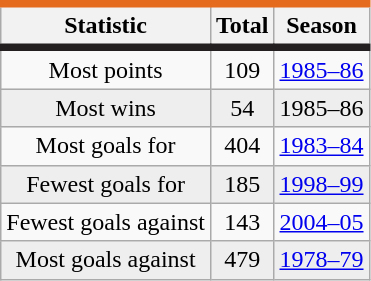<table class="wikitable" style="float:left; text-align: center; margin-right:1em">
<tr style="border-top:#E56B1F 5px solid; border-bottom:#231F20 5px solid;">
<th>Statistic</th>
<th>Total</th>
<th>Season</th>
</tr>
<tr>
<td>Most points</td>
<td>109</td>
<td><a href='#'>1985–86</a></td>
</tr>
<tr align="center" bgcolor="#eeeeee">
<td>Most wins</td>
<td>54</td>
<td>1985–86</td>
</tr>
<tr>
<td>Most goals for</td>
<td>404</td>
<td><a href='#'>1983–84</a></td>
</tr>
<tr align="center" bgcolor="#eeeeee">
<td>Fewest goals for</td>
<td>185</td>
<td><a href='#'>1998–99</a></td>
</tr>
<tr>
<td>Fewest goals against</td>
<td>143</td>
<td><a href='#'>2004–05</a></td>
</tr>
<tr align="center" bgcolor="#eeeeee">
<td>Most goals against</td>
<td>479</td>
<td><a href='#'>1978–79</a></td>
</tr>
</table>
